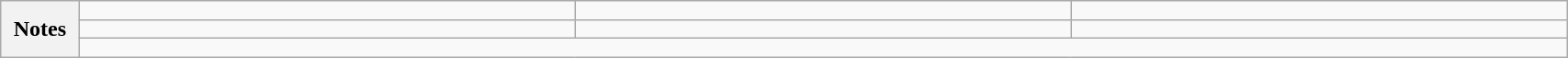<table class="wikitable" style="height:2.6em; width:90%;">
<tr>
<th rowspan="3" width="5%">Notes</th>
<td></td>
<td></td>
<td></td>
</tr>
<tr>
<td></td>
<td></td>
<td></td>
</tr>
<tr>
<td colspan=3></td>
</tr>
</table>
